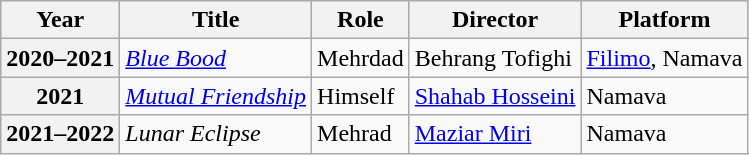<table class="wikitable plainrowheaders sortable"  style=font-size:100%>
<tr>
<th scope="col">Year</th>
<th scope="col">Title</th>
<th scope="col">Role</th>
<th scope="col">Director</th>
<th scope="col" class="unsortable">Platform</th>
</tr>
<tr>
<th scope=row>2020–2021</th>
<td><em><a href='#'>Blue Bood</a></em></td>
<td>Mehrdad</td>
<td>Behrang Tofighi</td>
<td><a href='#'>Filimo</a>, Namava</td>
</tr>
<tr>
<th scope="row">2021</th>
<td><em><a href='#'>Mutual Friendship</a></em></td>
<td>Himself</td>
<td><a href='#'>Shahab Hosseini</a></td>
<td>Namava</td>
</tr>
<tr>
<th scope="row">2021–2022</th>
<td><em>Lunar Eclipse</em></td>
<td>Mehrad</td>
<td><a href='#'>Maziar Miri</a></td>
<td>Namava</td>
</tr>
</table>
